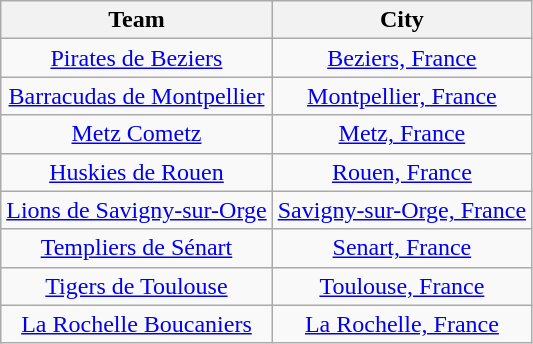<table class="wikitable">
<tr>
<th>Team</th>
<th>City</th>
</tr>
<tr align=center>
<td><a href='#'>Pirates de Beziers</a></td>
<td><a href='#'>Beziers, France</a></td>
</tr>
<tr align=center>
<td><a href='#'>Barracudas de Montpellier</a></td>
<td><a href='#'>Montpellier, France</a></td>
</tr>
<tr align=center>
<td><a href='#'>Metz Cometz</a></td>
<td><a href='#'>Metz, France</a></td>
</tr>
<tr align=center>
<td><a href='#'>Huskies de Rouen</a></td>
<td><a href='#'>Rouen, France</a></td>
</tr>
<tr align=center>
<td><a href='#'>Lions de Savigny-sur-Orge</a></td>
<td><a href='#'>Savigny-sur-Orge, France</a></td>
</tr>
<tr align=center>
<td><a href='#'>Templiers de Sénart</a></td>
<td><a href='#'>Senart, France</a></td>
</tr>
<tr align=center>
<td><a href='#'>Tigers de Toulouse</a></td>
<td><a href='#'>Toulouse, France</a></td>
</tr>
<tr align=center>
<td><a href='#'>La Rochelle Boucaniers</a></td>
<td><a href='#'>La Rochelle, France</a></td>
</tr>
</table>
